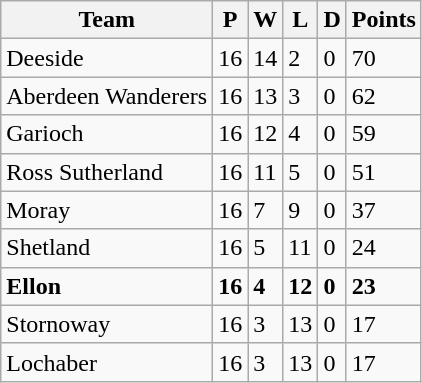<table class="wikitable">
<tr>
<th>Team</th>
<th>P</th>
<th>W</th>
<th>L</th>
<th>D</th>
<th>Points</th>
</tr>
<tr>
<td>Deeside</td>
<td>16</td>
<td>14</td>
<td>2</td>
<td>0</td>
<td>70</td>
</tr>
<tr>
<td>Aberdeen Wanderers</td>
<td>16</td>
<td>13</td>
<td>3</td>
<td>0</td>
<td>62</td>
</tr>
<tr>
<td>Garioch</td>
<td>16</td>
<td>12</td>
<td>4</td>
<td>0</td>
<td>59</td>
</tr>
<tr>
<td>Ross Sutherland</td>
<td>16</td>
<td>11</td>
<td>5</td>
<td>0</td>
<td>51</td>
</tr>
<tr>
<td>Moray</td>
<td>16</td>
<td>7</td>
<td>9</td>
<td>0</td>
<td>37</td>
</tr>
<tr>
<td>Shetland</td>
<td>16</td>
<td>5</td>
<td>11</td>
<td>0</td>
<td>24</td>
</tr>
<tr>
<td><strong>Ellon</strong></td>
<td><strong>16</strong></td>
<td><strong>4</strong></td>
<td><strong>12</strong></td>
<td><strong>0</strong></td>
<td><strong>23</strong></td>
</tr>
<tr>
<td>Stornoway</td>
<td>16</td>
<td>3</td>
<td>13</td>
<td>0</td>
<td>17</td>
</tr>
<tr>
<td>Lochaber</td>
<td>16</td>
<td>3</td>
<td>13</td>
<td>0</td>
<td>17</td>
</tr>
</table>
